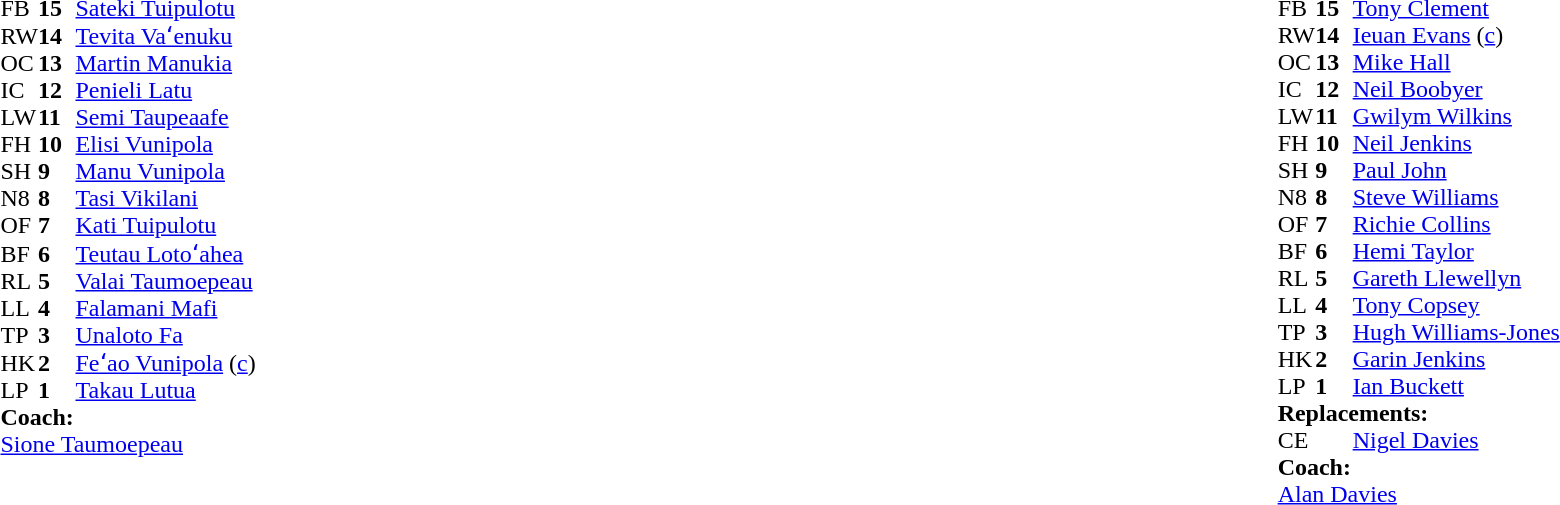<table style="width:100%">
<tr>
<td style="vertical-align:top;width:50%"><br><table cellspacing="0" cellpadding="0">
<tr>
<th width="25"></th>
<th width="25"></th>
</tr>
<tr>
<td>FB</td>
<td><strong>15</strong></td>
<td><a href='#'>Sateki Tuipulotu</a></td>
</tr>
<tr>
<td>RW</td>
<td><strong>14</strong></td>
<td><a href='#'>Tevita Vaʻenuku</a></td>
</tr>
<tr>
<td>OC</td>
<td><strong>13</strong></td>
<td><a href='#'>Martin Manukia</a></td>
</tr>
<tr>
<td>IC</td>
<td><strong>12</strong></td>
<td><a href='#'>Penieli Latu</a></td>
</tr>
<tr>
<td>LW</td>
<td><strong>11</strong></td>
<td><a href='#'>Semi Taupeaafe</a></td>
</tr>
<tr>
<td>FH</td>
<td><strong>10</strong></td>
<td><a href='#'>Elisi Vunipola</a></td>
</tr>
<tr>
<td>SH</td>
<td><strong>9</strong></td>
<td><a href='#'>Manu Vunipola</a></td>
</tr>
<tr>
<td>N8</td>
<td><strong>8</strong></td>
<td><a href='#'>Tasi Vikilani</a></td>
</tr>
<tr>
<td>OF</td>
<td><strong>7</strong></td>
<td><a href='#'>Kati Tuipulotu</a></td>
</tr>
<tr>
<td>BF</td>
<td><strong>6</strong></td>
<td><a href='#'>Teutau Lotoʻahea</a></td>
</tr>
<tr>
<td>RL</td>
<td><strong>5</strong></td>
<td><a href='#'>Valai Taumoepeau</a></td>
</tr>
<tr>
<td>LL</td>
<td><strong>4</strong></td>
<td><a href='#'>Falamani Mafi</a></td>
</tr>
<tr>
<td>TP</td>
<td><strong>3</strong></td>
<td><a href='#'>Unaloto Fa</a></td>
</tr>
<tr>
<td>HK</td>
<td><strong>2</strong></td>
<td><a href='#'>Feʻao Vunipola</a> (<a href='#'>c</a>)</td>
</tr>
<tr>
<td>LP</td>
<td><strong>1</strong></td>
<td><a href='#'>Takau Lutua</a></td>
</tr>
<tr>
<td colspan="3"><strong>Coach:</strong></td>
</tr>
<tr>
<td colspan="3"><a href='#'>Sione Taumoepeau</a></td>
</tr>
</table>
</td>
<td style="vertical-align:top"></td>
<td style="vertical-align:top;width:50%"><br><table cellspacing="0" cellpadding="0" style="margin:auto">
<tr>
<th width="25"></th>
<th width="25"></th>
</tr>
<tr>
<td>FB</td>
<td><strong>15</strong></td>
<td><a href='#'>Tony Clement</a></td>
</tr>
<tr>
<td>RW</td>
<td><strong>14</strong></td>
<td><a href='#'>Ieuan Evans</a> (<a href='#'>c</a>)</td>
</tr>
<tr>
<td>OC</td>
<td><strong>13</strong></td>
<td><a href='#'>Mike Hall</a></td>
<td></td>
<td></td>
</tr>
<tr>
<td>IC</td>
<td><strong>12</strong></td>
<td><a href='#'>Neil Boobyer</a></td>
</tr>
<tr>
<td>LW</td>
<td><strong>11</strong></td>
<td><a href='#'>Gwilym Wilkins</a></td>
</tr>
<tr>
<td>FH</td>
<td><strong>10</strong></td>
<td><a href='#'>Neil Jenkins</a></td>
</tr>
<tr>
<td>SH</td>
<td><strong>9</strong></td>
<td><a href='#'>Paul John</a></td>
</tr>
<tr>
<td>N8</td>
<td><strong>8</strong></td>
<td><a href='#'>Steve Williams</a></td>
</tr>
<tr>
<td>OF</td>
<td><strong>7</strong></td>
<td><a href='#'>Richie Collins</a></td>
</tr>
<tr>
<td>BF</td>
<td><strong>6</strong></td>
<td><a href='#'>Hemi Taylor</a></td>
</tr>
<tr>
<td>RL</td>
<td><strong>5</strong></td>
<td><a href='#'>Gareth Llewellyn</a></td>
</tr>
<tr>
<td>LL</td>
<td><strong>4</strong></td>
<td><a href='#'>Tony Copsey</a></td>
</tr>
<tr>
<td>TP</td>
<td><strong>3</strong></td>
<td><a href='#'>Hugh Williams-Jones</a></td>
</tr>
<tr>
<td>HK</td>
<td><strong>2</strong></td>
<td><a href='#'>Garin Jenkins</a></td>
</tr>
<tr>
<td>LP</td>
<td><strong>1</strong></td>
<td><a href='#'>Ian Buckett</a></td>
</tr>
<tr>
<td colspan="3"><strong>Replacements:</strong></td>
</tr>
<tr>
<td>CE</td>
<td><strong> </strong></td>
<td><a href='#'>Nigel Davies</a></td>
<td></td>
<td></td>
</tr>
<tr>
<td colspan="3"><strong>Coach:</strong></td>
</tr>
<tr>
<td colspan="3"><a href='#'>Alan Davies</a></td>
</tr>
</table>
</td>
</tr>
</table>
